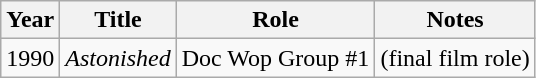<table class="wikitable">
<tr>
<th>Year</th>
<th>Title</th>
<th>Role</th>
<th>Notes</th>
</tr>
<tr>
<td>1990</td>
<td><em>Astonished</em></td>
<td>Doc Wop Group #1</td>
<td>(final film role)</td>
</tr>
</table>
